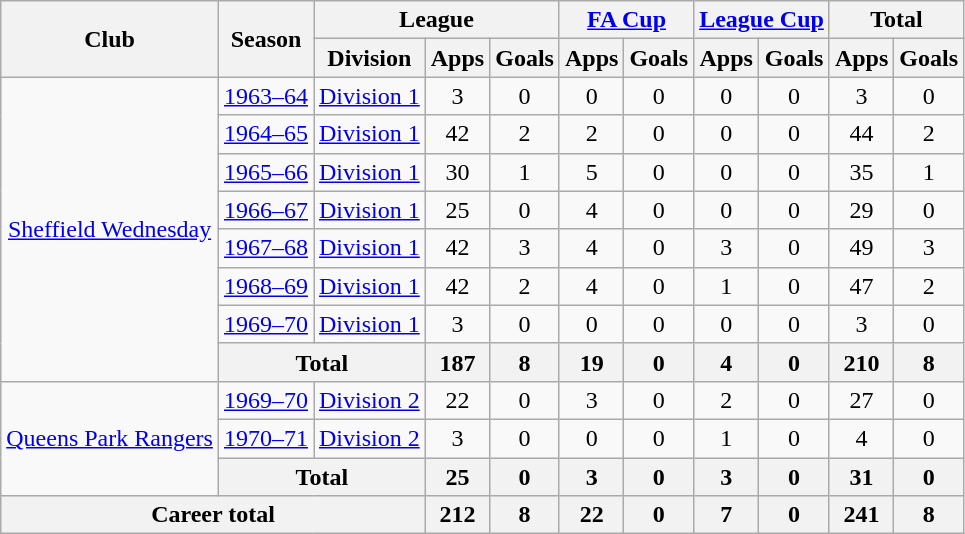<table class="wikitable" style="text-align:center">
<tr>
<th rowspan="2">Club</th>
<th rowspan="2">Season</th>
<th colspan="3">League</th>
<th colspan="2"><a href='#'>FA Cup</a></th>
<th colspan="2"><a href='#'>League Cup</a></th>
<th colspan="2">Total</th>
</tr>
<tr>
<th>Division</th>
<th>Apps</th>
<th>Goals</th>
<th>Apps</th>
<th>Goals</th>
<th>Apps</th>
<th>Goals</th>
<th>Apps</th>
<th>Goals</th>
</tr>
<tr>
<td rowspan="8"><a href='#'>Sheffield Wednesday</a></td>
<td><a href='#'>1963–64</a></td>
<td><a href='#'>Division 1</a></td>
<td>3</td>
<td>0</td>
<td>0</td>
<td>0</td>
<td>0</td>
<td>0</td>
<td>3</td>
<td>0</td>
</tr>
<tr>
<td><a href='#'>1964–65</a></td>
<td><a href='#'>Division 1</a></td>
<td>42</td>
<td>2</td>
<td>2</td>
<td>0</td>
<td>0</td>
<td>0</td>
<td>44</td>
<td>2</td>
</tr>
<tr>
<td><a href='#'>1965–66</a></td>
<td><a href='#'>Division 1</a></td>
<td>30</td>
<td>1</td>
<td>5</td>
<td>0</td>
<td>0</td>
<td>0</td>
<td>35</td>
<td>1</td>
</tr>
<tr>
<td><a href='#'>1966–67</a></td>
<td><a href='#'>Division 1</a></td>
<td>25</td>
<td>0</td>
<td>4</td>
<td>0</td>
<td>0</td>
<td>0</td>
<td>29</td>
<td>0</td>
</tr>
<tr>
<td><a href='#'>1967–68</a></td>
<td><a href='#'>Division 1</a></td>
<td>42</td>
<td>3</td>
<td>4</td>
<td>0</td>
<td>3</td>
<td>0</td>
<td>49</td>
<td>3</td>
</tr>
<tr>
<td><a href='#'>1968–69</a></td>
<td><a href='#'>Division 1</a></td>
<td>42</td>
<td>2</td>
<td>4</td>
<td>0</td>
<td>1</td>
<td>0</td>
<td>47</td>
<td>2</td>
</tr>
<tr>
<td><a href='#'>1969–70</a></td>
<td><a href='#'>Division 1</a></td>
<td>3</td>
<td>0</td>
<td>0</td>
<td>0</td>
<td>0</td>
<td>0</td>
<td>3</td>
<td>0</td>
</tr>
<tr>
<th colspan="2">Total</th>
<th>187</th>
<th>8</th>
<th>19</th>
<th>0</th>
<th>4</th>
<th>0</th>
<th>210</th>
<th>8</th>
</tr>
<tr>
<td rowspan="3"><a href='#'>Queens Park Rangers</a></td>
<td><a href='#'>1969–70</a></td>
<td><a href='#'>Division 2</a></td>
<td>22</td>
<td>0</td>
<td>3</td>
<td>0</td>
<td>2</td>
<td>0</td>
<td>27</td>
<td>0</td>
</tr>
<tr>
<td><a href='#'>1970–71</a></td>
<td><a href='#'>Division 2</a></td>
<td>3</td>
<td>0</td>
<td>0</td>
<td>0</td>
<td>1</td>
<td>0</td>
<td>4</td>
<td>0</td>
</tr>
<tr>
<th colspan="2">Total</th>
<th>25</th>
<th>0</th>
<th>3</th>
<th>0</th>
<th>3</th>
<th>0</th>
<th>31</th>
<th>0</th>
</tr>
<tr>
<th colspan="3">Career total</th>
<th>212</th>
<th>8</th>
<th>22</th>
<th>0</th>
<th>7</th>
<th>0</th>
<th>241</th>
<th>8</th>
</tr>
</table>
